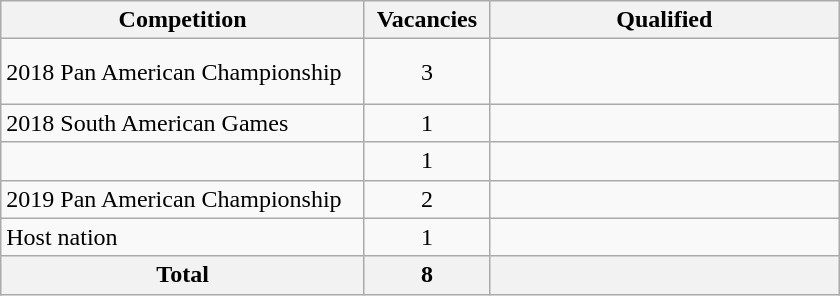<table class = "wikitable" width=560>
<tr>
<th width=300>Competition</th>
<th width=80>Vacancies</th>
<th width=300>Qualified</th>
</tr>
<tr>
<td>2018 Pan American Championship</td>
<td align="center">3</td>
<td><br><br></td>
</tr>
<tr>
<td>2018 South American Games</td>
<td align="center">1</td>
<td></td>
</tr>
<tr>
<td></td>
<td align="center">1</td>
<td></td>
</tr>
<tr>
<td>2019 Pan American Championship</td>
<td align="center">2</td>
<td><br></td>
</tr>
<tr>
<td>Host nation</td>
<td align="center">1</td>
<td></td>
</tr>
<tr>
<th>Total</th>
<th>8</th>
<th></th>
</tr>
</table>
